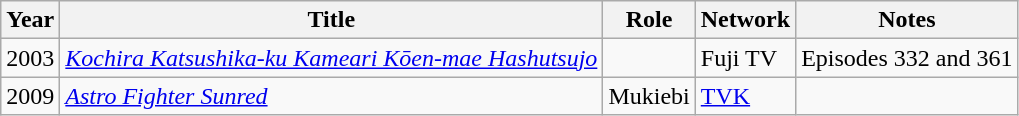<table class="wikitable">
<tr>
<th>Year</th>
<th>Title</th>
<th>Role</th>
<th>Network</th>
<th>Notes</th>
</tr>
<tr>
<td>2003</td>
<td><em><a href='#'>Kochira Katsushika-ku Kameari Kōen-mae Hashutsujo</a></em></td>
<td></td>
<td>Fuji TV</td>
<td>Episodes 332 and 361</td>
</tr>
<tr>
<td>2009</td>
<td><em><a href='#'>Astro Fighter Sunred</a></em></td>
<td>Mukiebi</td>
<td><a href='#'>TVK</a></td>
<td></td>
</tr>
</table>
